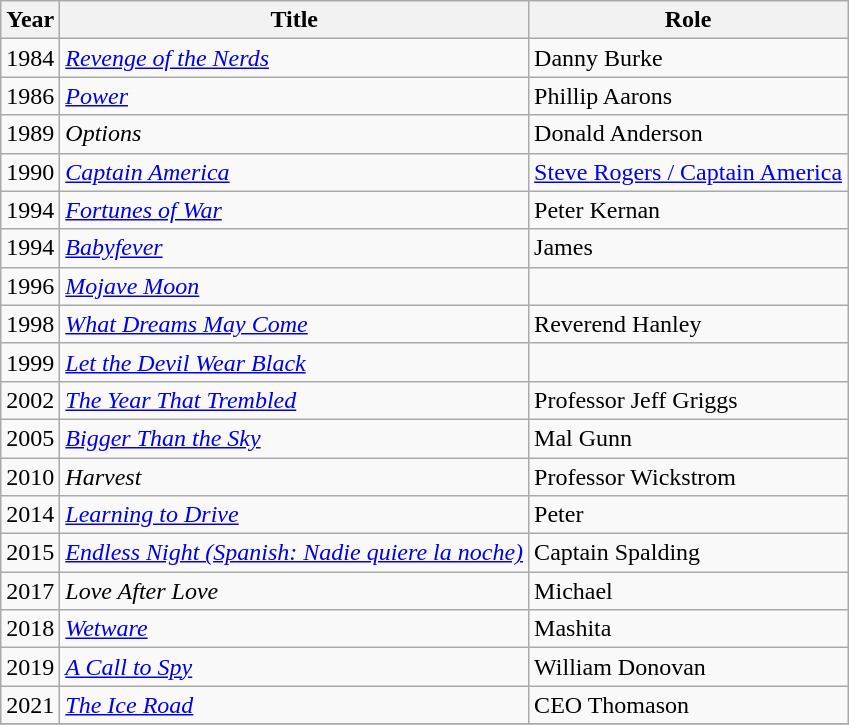<table class="wikitable sortable">
<tr>
<th>Year</th>
<th>Title</th>
<th>Role</th>
</tr>
<tr>
<td>1984</td>
<td><em><a href='#'>Revenge of the Nerds</a></em></td>
<td>Danny Burke</td>
</tr>
<tr>
<td>1986</td>
<td><em><a href='#'>Power</a></em></td>
<td>Phillip Aarons</td>
</tr>
<tr>
<td>1989</td>
<td><em>Options</em></td>
<td>Donald Anderson</td>
</tr>
<tr>
<td>1990</td>
<td><em><a href='#'>Captain America</a></em></td>
<td><a href='#'>Steve Rogers / Captain America</a></td>
</tr>
<tr>
<td>1994</td>
<td><em><a href='#'>Fortunes of War</a></em></td>
<td>Peter Kernan</td>
</tr>
<tr>
<td>1994</td>
<td><em><a href='#'>Babyfever</a></em></td>
<td>James</td>
</tr>
<tr>
<td>1996</td>
<td><em><a href='#'>Mojave Moon</a></em></td>
<td></td>
</tr>
<tr>
<td>1998</td>
<td><em><a href='#'>What Dreams May Come</a></em></td>
<td>Reverend Hanley</td>
</tr>
<tr>
<td>1999</td>
<td><em><a href='#'>Let the Devil Wear Black</a></em></td>
<td></td>
</tr>
<tr>
<td>2002</td>
<td><em><a href='#'>The Year That Trembled</a></em></td>
<td>Professor Jeff Griggs</td>
</tr>
<tr>
<td>2005</td>
<td><em><a href='#'>Bigger Than the Sky</a></em></td>
<td>Mal Gunn</td>
</tr>
<tr>
<td>2010</td>
<td><em>Harvest</em></td>
<td>Professor Wickstrom</td>
</tr>
<tr>
<td>2014</td>
<td><em><a href='#'>Learning to Drive</a></em></td>
<td>Peter</td>
</tr>
<tr>
<td>2015</td>
<td><em><a href='#'>Endless Night (Spanish: Nadie quiere la noche)</a></em></td>
<td>Captain Spalding</td>
</tr>
<tr>
<td>2017</td>
<td><em>Love After Love</em></td>
<td>Michael</td>
</tr>
<tr>
<td>2018</td>
<td><em><a href='#'>Wetware</a></em></td>
<td>Mashita</td>
</tr>
<tr>
<td>2019</td>
<td><em><a href='#'>A Call to Spy</a></em></td>
<td>William Donovan</td>
</tr>
<tr>
<td>2021</td>
<td><em><a href='#'>The Ice Road</a></em></td>
<td>CEO Thomason</td>
</tr>
<tr>
</tr>
</table>
